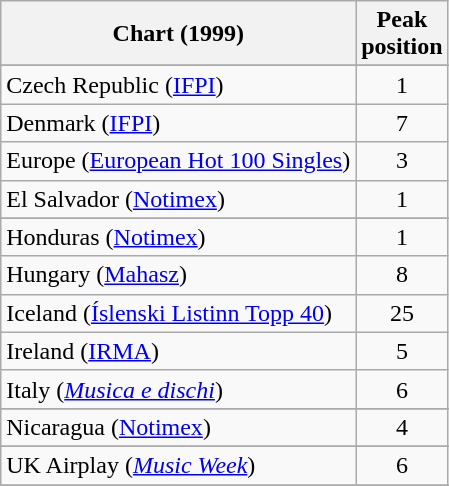<table class="wikitable sortable">
<tr>
<th>Chart (1999)</th>
<th>Peak<br>position</th>
</tr>
<tr>
</tr>
<tr>
</tr>
<tr>
</tr>
<tr>
</tr>
<tr>
</tr>
<tr>
</tr>
<tr>
<td>Czech Republic (<a href='#'>IFPI</a>)</td>
<td align="center">1</td>
</tr>
<tr>
<td>Denmark (<a href='#'>IFPI</a>)</td>
<td style="text-align:center;">7</td>
</tr>
<tr>
<td>Europe (<a href='#'>European Hot 100 Singles</a>)</td>
<td style="text-align:center;">3</td>
</tr>
<tr>
<td>El Salvador (<a href='#'>Notimex</a>)</td>
<td style="text-align:center;">1</td>
</tr>
<tr>
</tr>
<tr>
</tr>
<tr>
</tr>
<tr>
<td>Honduras (<a href='#'>Notimex</a>)</td>
<td style="text-align:center;">1</td>
</tr>
<tr>
<td>Hungary (<a href='#'>Mahasz</a>)</td>
<td style="text-align:center;">8</td>
</tr>
<tr>
<td>Iceland (<a href='#'>Íslenski Listinn Topp 40</a>)</td>
<td style="text-align:center;">25</td>
</tr>
<tr>
<td>Ireland (<a href='#'>IRMA</a>)</td>
<td style="text-align:center;">5</td>
</tr>
<tr>
<td>Italy (<em><a href='#'>Musica e dischi</a></em>)</td>
<td align="center">6</td>
</tr>
<tr>
</tr>
<tr>
</tr>
<tr>
</tr>
<tr>
<td>Nicaragua (<a href='#'>Notimex</a>)</td>
<td style="text-align:center;">4</td>
</tr>
<tr>
</tr>
<tr>
</tr>
<tr>
</tr>
<tr>
</tr>
<tr>
</tr>
<tr>
</tr>
<tr>
</tr>
<tr>
<td>UK Airplay (<em><a href='#'>Music Week</a></em>)</td>
<td align="center">6</td>
</tr>
<tr>
</tr>
<tr>
</tr>
<tr>
</tr>
<tr>
</tr>
<tr>
</tr>
</table>
